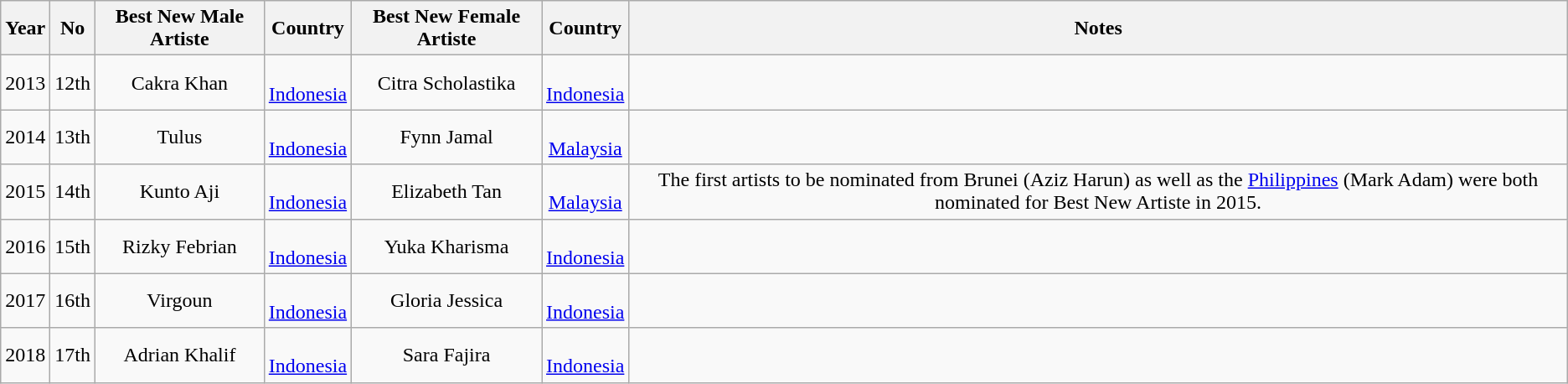<table class="wikitable" style="text-align:center">
<tr>
<th>Year</th>
<th>No</th>
<th>Best New Male Artiste</th>
<th>Country</th>
<th>Best New Female Artiste</th>
<th>Country</th>
<th>Notes</th>
</tr>
<tr>
<td>2013</td>
<td>12th</td>
<td>Cakra Khan</td>
<td> <br> <a href='#'>Indonesia</a></td>
<td>Citra Scholastika</td>
<td> <br> <a href='#'>Indonesia</a></td>
<td></td>
</tr>
<tr>
<td>2014</td>
<td>13th</td>
<td>Tulus</td>
<td> <br> <a href='#'>Indonesia</a></td>
<td>Fynn Jamal</td>
<td> <br> <a href='#'>Malaysia</a></td>
<td></td>
</tr>
<tr>
<td>2015</td>
<td>14th</td>
<td>Kunto Aji</td>
<td> <br> <a href='#'>Indonesia</a></td>
<td>Elizabeth Tan</td>
<td> <br> <a href='#'>Malaysia</a></td>
<td>The first artists to be nominated from Brunei (Aziz Harun) as well as the <a href='#'>Philippines</a> (Mark Adam) were both nominated for Best New Artiste in 2015.</td>
</tr>
<tr>
<td>2016</td>
<td>15th</td>
<td>Rizky Febrian</td>
<td> <br> <a href='#'>Indonesia</a></td>
<td>Yuka Kharisma</td>
<td> <br> <a href='#'>Indonesia</a></td>
<td></td>
</tr>
<tr>
<td>2017</td>
<td>16th</td>
<td>Virgoun</td>
<td> <br> <a href='#'>Indonesia</a></td>
<td>Gloria Jessica</td>
<td> <br> <a href='#'>Indonesia</a></td>
<td></td>
</tr>
<tr>
<td>2018</td>
<td>17th</td>
<td>Adrian Khalif</td>
<td> <br> <a href='#'>Indonesia</a></td>
<td>Sara Fajira</td>
<td> <br> <a href='#'>Indonesia</a></td>
<td></td>
</tr>
</table>
